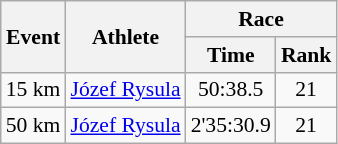<table class="wikitable" border="1" style="font-size:90%">
<tr>
<th rowspan=2>Event</th>
<th rowspan=2>Athlete</th>
<th colspan=2>Race</th>
</tr>
<tr>
<th>Time</th>
<th>Rank</th>
</tr>
<tr>
<td>15 km</td>
<td><a href='#'>Józef Rysula</a></td>
<td align=center>50:38.5</td>
<td align=center>21</td>
</tr>
<tr>
<td>50 km</td>
<td><a href='#'>Józef Rysula</a></td>
<td align=center>2'35:30.9</td>
<td align=center>21</td>
</tr>
</table>
